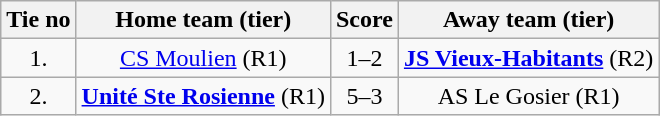<table class="wikitable" style="text-align: center">
<tr>
<th>Tie no</th>
<th>Home team (tier)</th>
<th>Score</th>
<th>Away team (tier)</th>
</tr>
<tr>
<td>1.</td>
<td> <a href='#'>CS Moulien</a> (R1)</td>
<td>1–2 </td>
<td><strong><a href='#'>JS Vieux-Habitants</a></strong> (R2) </td>
</tr>
<tr>
<td>2.</td>
<td> <strong><a href='#'>Unité Ste Rosienne</a></strong> (R1)</td>
<td>5–3 </td>
<td>AS Le Gosier (R1) </td>
</tr>
</table>
